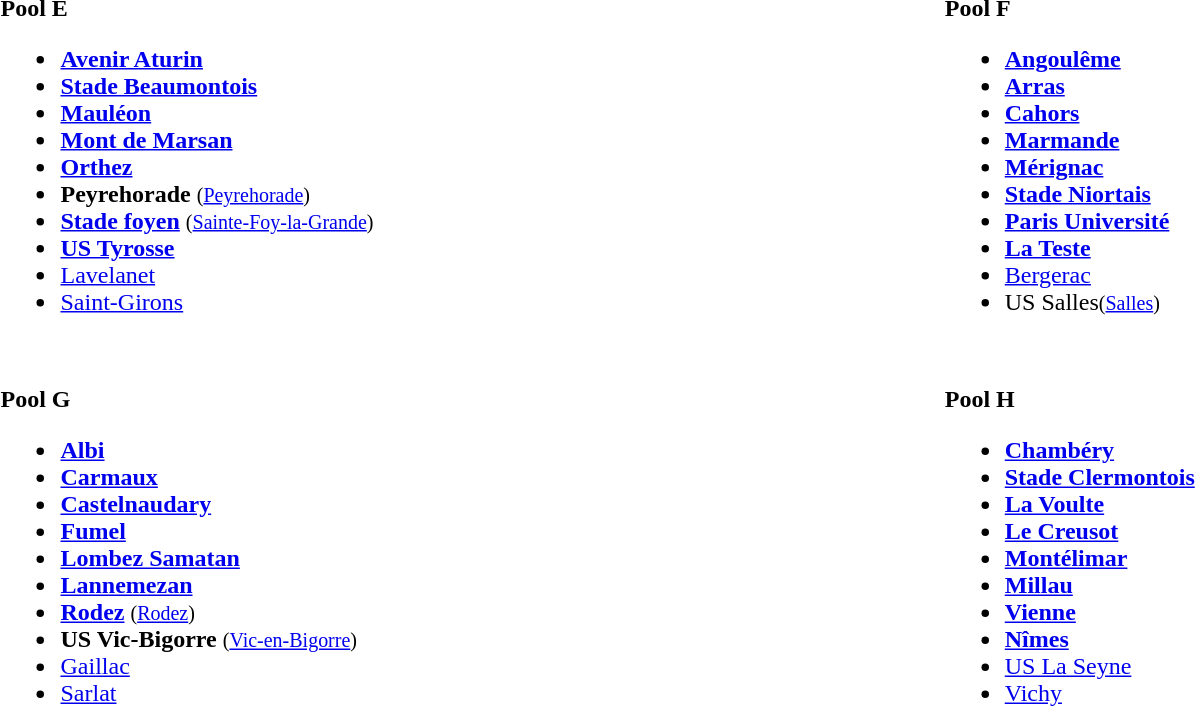<table width="100%" align="center" border="0" cellpadding="4" cellspacing="5">
<tr valign="top" align="left">
<td width="50%"><br><strong> Pool E </strong><ul><li><strong><a href='#'>Avenir Aturin</a></strong></li><li><strong><a href='#'>Stade Beaumontois</a></strong></li><li><strong><a href='#'>Mauléon</a></strong></li><li><strong><a href='#'>Mont de Marsan</a></strong></li><li><strong><a href='#'>Orthez</a></strong></li><li><strong>Peyrehorade </strong><small>(<a href='#'>Peyrehorade</a>)</small></li><li><strong><a href='#'>Stade foyen</a></strong> <small>(<a href='#'>Sainte-Foy-la-Grande</a>)</small></li><li><strong><a href='#'>US Tyrosse</a></strong></li><li><a href='#'>Lavelanet</a></li><li><a href='#'>Saint-Girons</a></li></ul></td>
<td width="50%"><br><strong> Pool F </strong><ul><li><strong><a href='#'>Angoulême</a> </strong></li><li><strong><a href='#'>Arras</a></strong></li><li><strong> <a href='#'>Cahors</a></strong></li><li><strong> <a href='#'>Marmande</a></strong></li><li><strong><a href='#'>Mérignac</a></strong></li><li><strong><a href='#'>Stade Niortais</a></strong></li><li><strong><a href='#'>Paris Université</a></strong></li><li><strong><a href='#'>La Teste</a></strong></li><li><a href='#'>Bergerac</a></li><li>US Salles<small>(<a href='#'>Salles</a>)</small></li></ul></td>
</tr>
<tr valign="top" align="left">
<td width="50%"><br><strong> Pool G </strong><ul><li><strong><a href='#'>Albi</a></strong></li><li><strong><a href='#'>Carmaux</a></strong></li><li><strong><a href='#'>Castelnaudary</a></strong></li><li><strong><a href='#'>Fumel</a></strong></li><li><strong><a href='#'>Lombez Samatan</a></strong></li><li><strong><a href='#'>Lannemezan</a></strong></li><li><strong> <a href='#'>Rodez</a> </strong> <small>(<a href='#'>Rodez</a>)</small></li><li><strong>US Vic-Bigorre</strong> <small>(<a href='#'>Vic-en-Bigorre</a>)</small></li><li><a href='#'>Gaillac</a></li><li><a href='#'>Sarlat</a></li></ul></td>
<td width="50%"><br><strong> Pool H </strong><ul><li><strong><a href='#'>Chambéry</a></strong></li><li><strong><a href='#'>Stade Clermontois</a></strong></li><li><strong><a href='#'>La Voulte</a></strong></li><li><strong><a href='#'>Le Creusot</a> </strong></li><li><strong><a href='#'>Montélimar</a></strong></li><li><strong><a href='#'>Millau</a></strong></li><li><strong><a href='#'>Vienne</a></strong></li><li><strong><a href='#'>Nîmes</a></strong></li><li><a href='#'>US La Seyne</a></li><li><a href='#'>Vichy</a></li></ul></td>
</tr>
</table>
